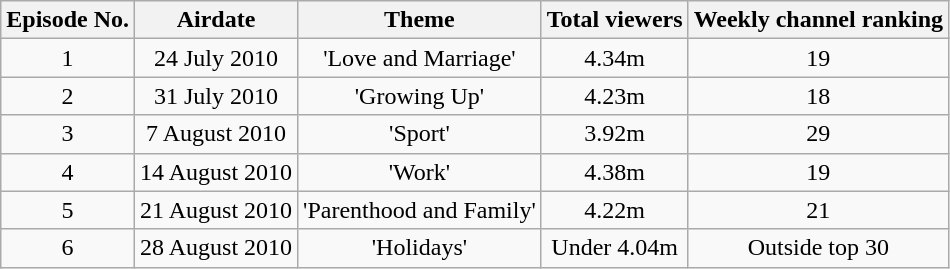<table class="wikitable" style="text-align:center;">
<tr>
<th>Episode No.</th>
<th>Airdate</th>
<th>Theme</th>
<th>Total viewers</th>
<th>Weekly channel ranking</th>
</tr>
<tr>
<td>1</td>
<td>24 July 2010</td>
<td>'Love and Marriage'</td>
<td>4.34m</td>
<td>19</td>
</tr>
<tr>
<td>2</td>
<td>31 July 2010</td>
<td>'Growing Up'</td>
<td>4.23m</td>
<td>18</td>
</tr>
<tr>
<td>3</td>
<td>7 August 2010</td>
<td>'Sport'</td>
<td>3.92m</td>
<td>29</td>
</tr>
<tr>
<td>4</td>
<td>14 August 2010</td>
<td>'Work'</td>
<td>4.38m</td>
<td>19</td>
</tr>
<tr>
<td>5</td>
<td>21 August 2010</td>
<td>'Parenthood and Family'</td>
<td>4.22m</td>
<td>21</td>
</tr>
<tr>
<td>6</td>
<td>28 August 2010</td>
<td>'Holidays'</td>
<td>Under 4.04m</td>
<td>Outside top 30</td>
</tr>
</table>
